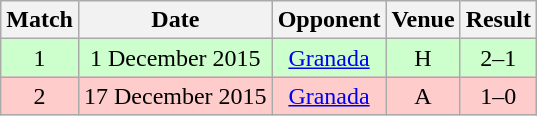<table class="wikitable" style="font-size:100%; text-align:center">
<tr>
<th>Match</th>
<th>Date</th>
<th>Opponent</th>
<th>Venue</th>
<th>Result</th>
</tr>
<tr bgcolor= CCFFCC>
<td>1</td>
<td>1 December 2015</td>
<td><a href='#'>Granada</a></td>
<td>H</td>
<td>2–1</td>
</tr>
<tr bgcolor= FFCCCC>
<td>2</td>
<td>17 December 2015</td>
<td><a href='#'>Granada</a></td>
<td>A</td>
<td>1–0</td>
</tr>
</table>
